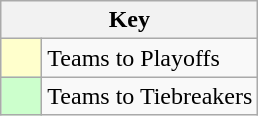<table class="wikitable" style="text-align: center;">
<tr>
<th colspan=2>Key</th>
</tr>
<tr>
<td style="background:#ffffcc; width:20px;"></td>
<td align=left>Teams to Playoffs</td>
</tr>
<tr>
<td style="background:#ccffcc; width:20px;"></td>
<td align=left>Teams to Tiebreakers</td>
</tr>
</table>
